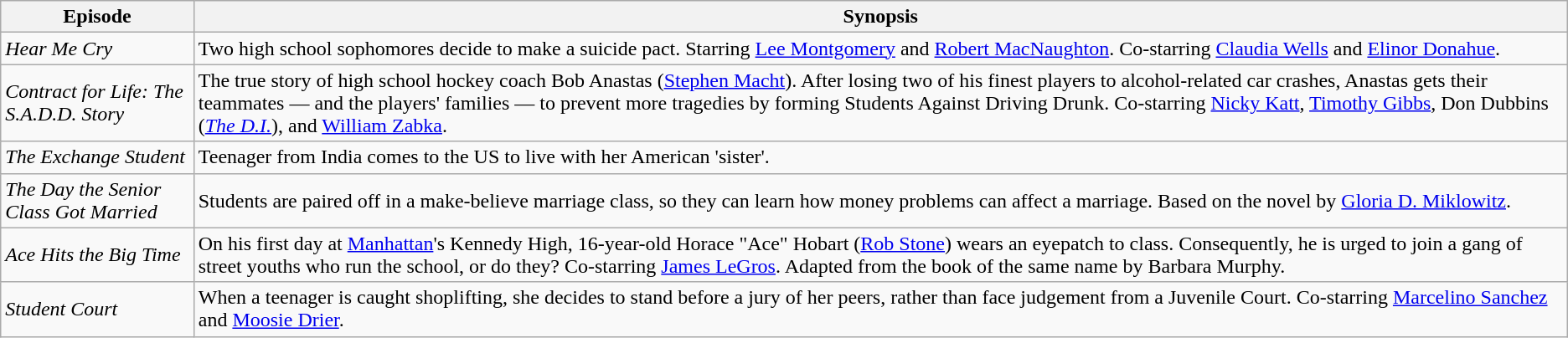<table class="wikitable sortable">
<tr>
<th>Episode</th>
<th>Synopsis</th>
</tr>
<tr>
<td><em>Hear Me Cry</em></td>
<td>Two high school sophomores decide to make a suicide pact. Starring <a href='#'>Lee Montgomery</a> and <a href='#'>Robert MacNaughton</a>. Co-starring <a href='#'>Claudia Wells</a> and <a href='#'>Elinor Donahue</a>.</td>
</tr>
<tr>
<td><em>Contract for Life: The S.A.D.D. Story</em></td>
<td>The true story of high school hockey coach Bob Anastas (<a href='#'>Stephen Macht</a>). After losing two of his finest players to alcohol-related car crashes, Anastas gets their teammates — and the players' families — to prevent more tragedies by forming Students Against Driving Drunk. Co-starring <a href='#'>Nicky Katt</a>, <a href='#'>Timothy Gibbs</a>, Don Dubbins (<em><a href='#'>The D.I.</a></em>), and <a href='#'>William Zabka</a>.</td>
</tr>
<tr>
<td><em>The Exchange Student</em></td>
<td>Teenager from India comes to the US to live with her American 'sister'.</td>
</tr>
<tr>
<td><em>The Day the Senior Class Got Married</em></td>
<td>Students are paired off in a make-believe marriage class, so they can learn how money problems can affect a marriage. Based on the novel by <a href='#'>Gloria D. Miklowitz</a>.</td>
</tr>
<tr>
<td><em>Ace Hits the Big Time</em></td>
<td>On his first day at <a href='#'>Manhattan</a>'s Kennedy High, 16-year-old Horace "Ace" Hobart (<a href='#'>Rob Stone</a>) wears an eyepatch to class. Consequently, he is urged to join a gang of street youths who run the school, or do they? Co-starring <a href='#'>James LeGros</a>. Adapted from the book of the same name by Barbara Murphy.</td>
</tr>
<tr>
<td><em>Student Court</em></td>
<td>When a teenager is caught shoplifting, she decides to stand before a jury of her peers, rather than face judgement from a Juvenile Court. Co-starring <a href='#'>Marcelino Sanchez</a> and <a href='#'>Moosie Drier</a>.</td>
</tr>
</table>
